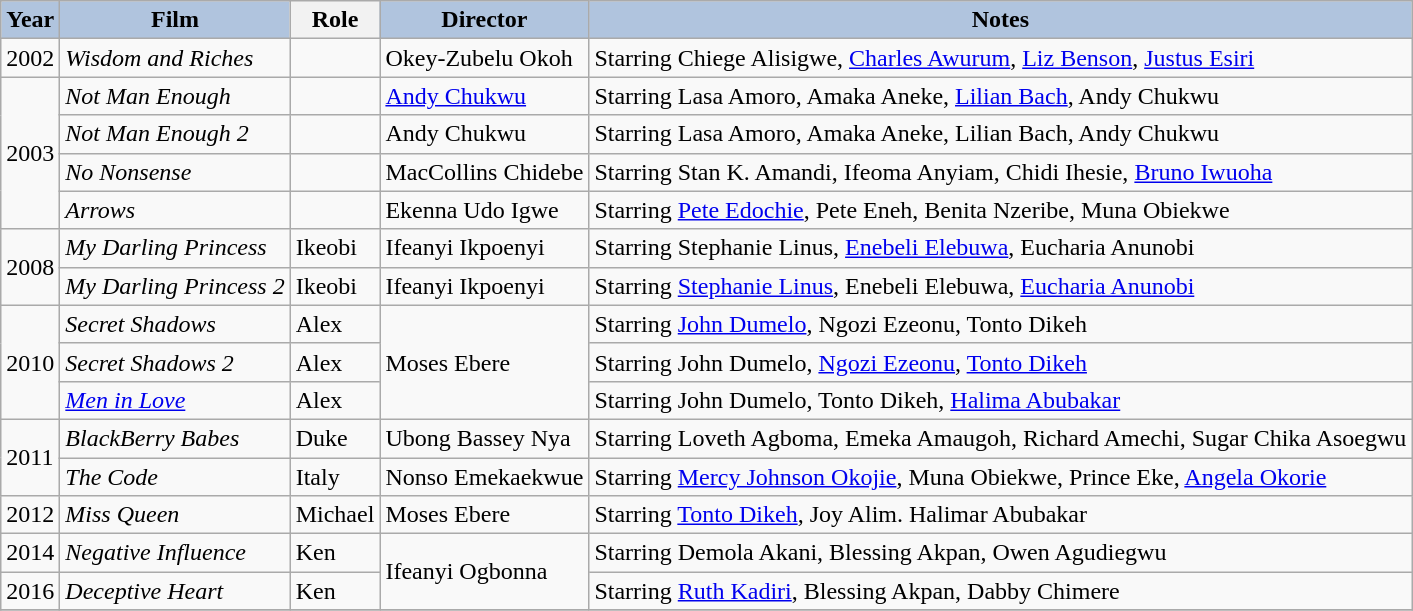<table class="wikitable">
<tr>
<th style="background:#B0C4DE;">Year</th>
<th style="background:#B0C4DE;">Film</th>
<th>Role</th>
<th style="background:#B0C4DE;">Director</th>
<th style="background:#B0C4DE;">Notes</th>
</tr>
<tr>
<td>2002</td>
<td><em>Wisdom and Riches</em></td>
<td></td>
<td>Okey-Zubelu Okoh</td>
<td>Starring Chiege Alisigwe, <a href='#'>Charles Awurum</a>, <a href='#'>Liz Benson</a>, <a href='#'>Justus Esiri</a></td>
</tr>
<tr>
<td rowspan="4">2003</td>
<td><em>Not Man Enough</em></td>
<td></td>
<td><a href='#'>Andy Chukwu</a></td>
<td>Starring Lasa Amoro, Amaka Aneke, <a href='#'>Lilian Bach</a>, Andy Chukwu</td>
</tr>
<tr>
<td><em>Not Man Enough 2</em></td>
<td></td>
<td>Andy Chukwu</td>
<td>Starring Lasa Amoro, Amaka Aneke, Lilian Bach, Andy Chukwu</td>
</tr>
<tr>
<td><em>No Nonsense</em></td>
<td></td>
<td>MacCollins Chidebe</td>
<td>Starring Stan K. Amandi, Ifeoma Anyiam, Chidi Ihesie, <a href='#'>Bruno Iwuoha</a></td>
</tr>
<tr>
<td><em>Arrows</em></td>
<td></td>
<td>Ekenna Udo Igwe</td>
<td>Starring <a href='#'>Pete Edochie</a>, Pete Eneh, Benita Nzeribe, Muna Obiekwe</td>
</tr>
<tr>
<td rowspan="2">2008</td>
<td><em>My Darling Princess</em></td>
<td>Ikeobi</td>
<td>Ifeanyi Ikpoenyi</td>
<td>Starring Stephanie Linus, <a href='#'>Enebeli Elebuwa</a>, Eucharia Anunobi</td>
</tr>
<tr>
<td><em>My Darling Princess 2</em></td>
<td>Ikeobi</td>
<td>Ifeanyi Ikpoenyi</td>
<td>Starring <a href='#'>Stephanie Linus</a>, Enebeli Elebuwa, <a href='#'>Eucharia Anunobi</a></td>
</tr>
<tr>
<td rowspan="3">2010</td>
<td><em>Secret Shadows</em></td>
<td>Alex</td>
<td rowspan="3">Moses Ebere</td>
<td>Starring <a href='#'>John Dumelo</a>, Ngozi Ezeonu, Tonto Dikeh</td>
</tr>
<tr>
<td><em>Secret Shadows 2</em></td>
<td>Alex</td>
<td>Starring John Dumelo, <a href='#'>Ngozi Ezeonu</a>, <a href='#'>Tonto Dikeh</a></td>
</tr>
<tr>
<td><em><a href='#'>Men in Love</a></em></td>
<td>Alex</td>
<td>Starring John Dumelo, Tonto Dikeh, <a href='#'>Halima Abubakar</a></td>
</tr>
<tr>
<td rowspan="2">2011</td>
<td><em>BlackBerry Babes</em></td>
<td>Duke</td>
<td>Ubong Bassey Nya</td>
<td>Starring Loveth Agboma, Emeka Amaugoh, Richard Amechi, Sugar Chika Asoegwu</td>
</tr>
<tr>
<td><em>The Code</em></td>
<td>Italy</td>
<td>Nonso Emekaekwue</td>
<td>Starring <a href='#'>Mercy Johnson Okojie</a>, Muna Obiekwe, Prince Eke, <a href='#'>Angela Okorie</a></td>
</tr>
<tr>
<td>2012</td>
<td><em>Miss Queen</em></td>
<td>Michael</td>
<td>Moses Ebere</td>
<td>Starring <a href='#'>Tonto Dikeh</a>, Joy Alim. Halimar Abubakar</td>
</tr>
<tr>
<td>2014</td>
<td><em>Negative Influence</em></td>
<td>Ken</td>
<td rowspan="2">Ifeanyi Ogbonna</td>
<td>Starring Demola Akani, Blessing Akpan, Owen Agudiegwu</td>
</tr>
<tr>
<td>2016</td>
<td><em>Deceptive Heart</em></td>
<td>Ken</td>
<td>Starring <a href='#'>Ruth Kadiri</a>, Blessing Akpan, Dabby Chimere</td>
</tr>
<tr>
</tr>
</table>
